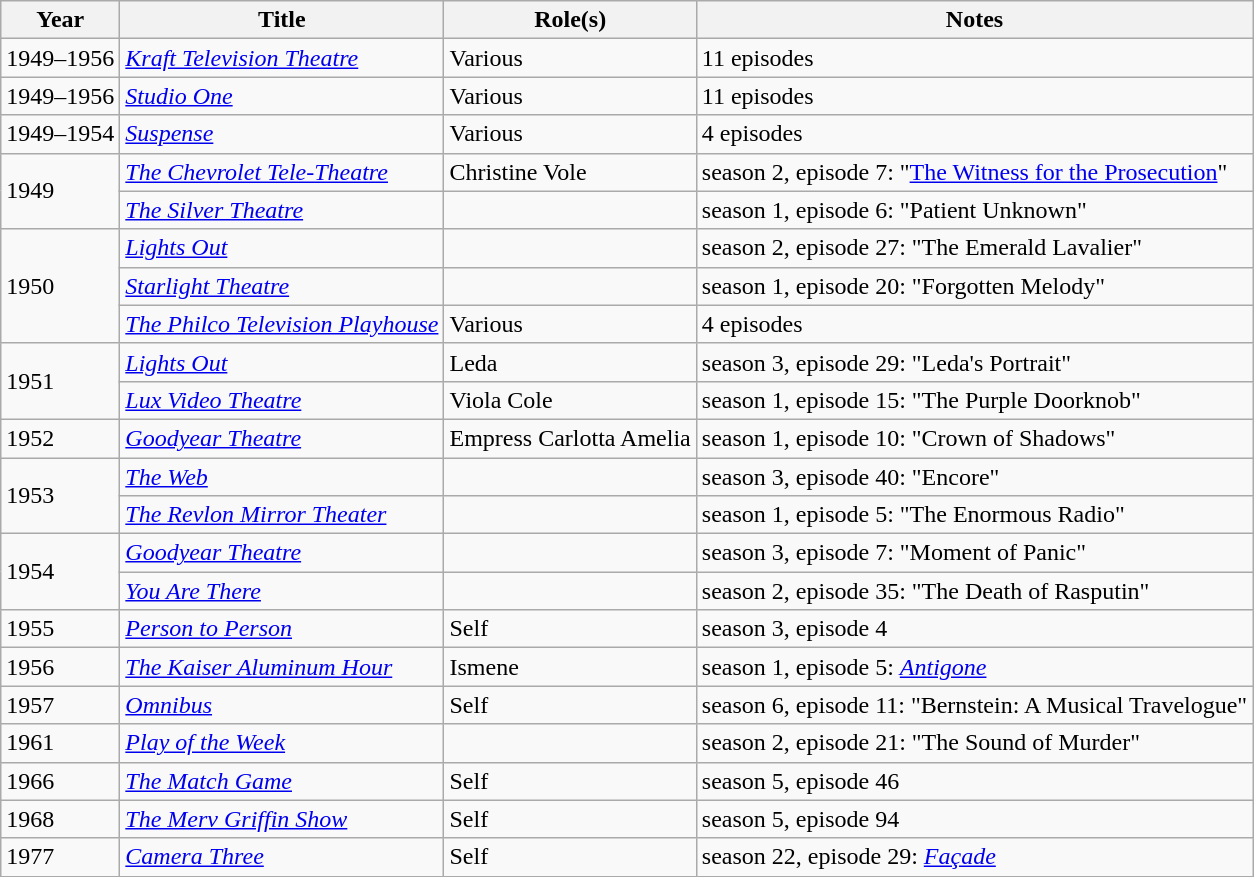<table class="wikitable sortable">
<tr>
<th>Year</th>
<th>Title</th>
<th>Role(s)</th>
<th>Notes</th>
</tr>
<tr>
<td>1949–1956</td>
<td><em><a href='#'>Kraft Television Theatre</a></em></td>
<td>Various</td>
<td>11 episodes</td>
</tr>
<tr>
<td>1949–1956</td>
<td><em><a href='#'>Studio One</a></em></td>
<td>Various</td>
<td>11 episodes</td>
</tr>
<tr>
<td>1949–1954</td>
<td><em><a href='#'>Suspense</a></em></td>
<td>Various</td>
<td>4 episodes</td>
</tr>
<tr>
<td rowspan="2">1949</td>
<td><em><a href='#'>The Chevrolet Tele-Theatre</a></em></td>
<td>Christine Vole</td>
<td>season 2, episode 7: "<a href='#'>The Witness for the Prosecution</a>"</td>
</tr>
<tr>
<td><em><a href='#'>The Silver Theatre</a></em></td>
<td></td>
<td>season 1, episode 6: "Patient Unknown"</td>
</tr>
<tr>
<td rowspan="3">1950</td>
<td><em><a href='#'>Lights Out</a></em></td>
<td></td>
<td>season 2, episode 27: "The Emerald Lavalier"</td>
</tr>
<tr>
<td><em><a href='#'>Starlight Theatre</a></em></td>
<td></td>
<td>season 1, episode 20: "Forgotten Melody"</td>
</tr>
<tr>
<td><em><a href='#'>The Philco Television Playhouse</a></em></td>
<td>Various</td>
<td>4 episodes</td>
</tr>
<tr>
<td rowspan="2">1951</td>
<td><em><a href='#'>Lights Out</a></em></td>
<td>Leda</td>
<td>season 3, episode 29: "Leda's Portrait"</td>
</tr>
<tr>
<td><em><a href='#'>Lux Video Theatre</a></em></td>
<td>Viola Cole</td>
<td>season 1, episode 15: "The Purple Doorknob"</td>
</tr>
<tr>
<td>1952</td>
<td><em><a href='#'>Goodyear Theatre</a></em></td>
<td>Empress Carlotta Amelia</td>
<td>season 1, episode 10: "Crown of Shadows"</td>
</tr>
<tr>
<td rowspan="2">1953</td>
<td><em><a href='#'>The Web</a></em></td>
<td></td>
<td>season 3, episode 40: "Encore"</td>
</tr>
<tr>
<td><em><a href='#'>The Revlon Mirror Theater</a></em></td>
<td></td>
<td>season 1, episode 5: "The Enormous Radio"</td>
</tr>
<tr>
<td rowspan="2">1954</td>
<td><em><a href='#'>Goodyear Theatre</a></em></td>
<td></td>
<td>season 3, episode 7: "Moment of Panic"</td>
</tr>
<tr>
<td><em><a href='#'>You Are There</a></em></td>
<td></td>
<td>season 2, episode 35: "The Death of Rasputin"</td>
</tr>
<tr>
<td>1955</td>
<td><em><a href='#'>Person to Person</a></em></td>
<td>Self</td>
<td>season 3, episode 4</td>
</tr>
<tr>
<td>1956</td>
<td><em><a href='#'>The Kaiser Aluminum Hour</a></em></td>
<td>Ismene</td>
<td>season 1, episode 5: <em><a href='#'>Antigone</a></em></td>
</tr>
<tr>
<td>1957</td>
<td><em><a href='#'>Omnibus</a></em></td>
<td>Self</td>
<td>season 6, episode 11: "Bernstein: A Musical Travelogue"</td>
</tr>
<tr>
<td>1961</td>
<td><em><a href='#'>Play of the Week</a></em></td>
<td></td>
<td>season 2, episode 21: "The Sound of Murder"</td>
</tr>
<tr>
<td>1966</td>
<td><em><a href='#'>The Match Game</a></em></td>
<td>Self</td>
<td>season 5, episode 46</td>
</tr>
<tr>
<td>1968</td>
<td><em><a href='#'>The Merv Griffin Show</a></em></td>
<td>Self</td>
<td>season 5, episode 94</td>
</tr>
<tr>
<td>1977</td>
<td><em><a href='#'>Camera Three</a></em></td>
<td>Self</td>
<td>season 22, episode 29: <em><a href='#'>Façade</a></em></td>
</tr>
</table>
